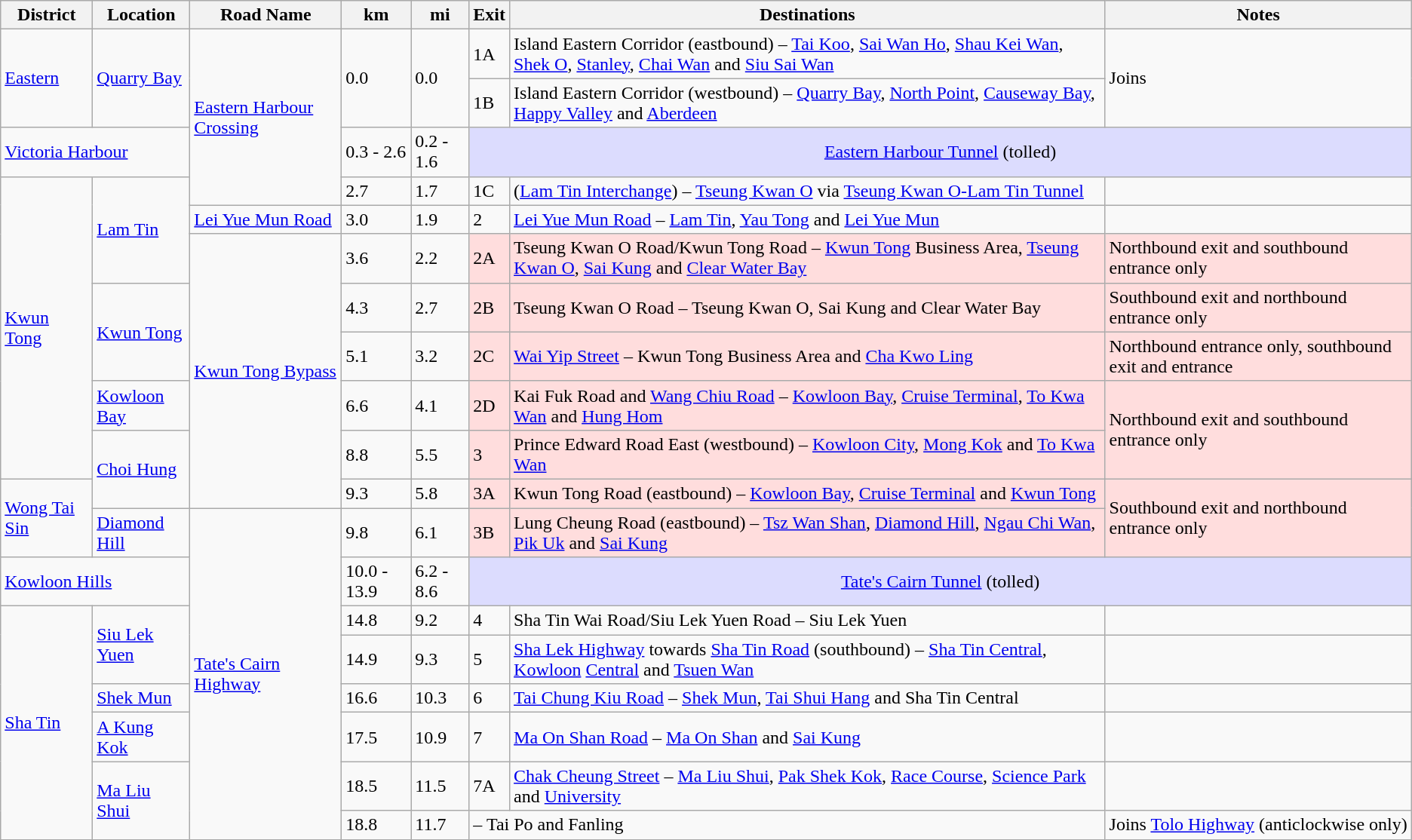<table class="wikitable">
<tr>
<th>District</th>
<th>Location</th>
<th>Road Name</th>
<th>km</th>
<th>mi</th>
<th>Exit</th>
<th>Destinations</th>
<th>Notes</th>
</tr>
<tr>
<td rowspan="2"><a href='#'>Eastern</a></td>
<td rowspan="2"><a href='#'>Quarry Bay</a></td>
<td rowspan="4"><a href='#'>Eastern Harbour Crossing</a></td>
<td rowspan="2">0.0</td>
<td rowspan="2">0.0</td>
<td>1A</td>
<td> Island Eastern Corridor (eastbound) – <a href='#'>Tai Koo</a>, <a href='#'>Sai Wan Ho</a>, <a href='#'>Shau Kei Wan</a>, <a href='#'>Shek O</a>, <a href='#'>Stanley</a>, <a href='#'>Chai Wan</a> and <a href='#'>Siu Sai Wan</a></td>
<td rowspan="2">Joins </td>
</tr>
<tr>
<td>1B</td>
<td> Island Eastern Corridor (westbound) – <a href='#'>Quarry Bay</a>, <a href='#'>North Point</a>, <a href='#'>Causeway Bay</a>, <a href='#'>Happy Valley</a> and <a href='#'>Aberdeen</a></td>
</tr>
<tr>
<td colspan="2"><a href='#'>Victoria Harbour</a></td>
<td>0.3 - 2.6</td>
<td>0.2 - 1.6</td>
<td colspan="3" style="background:#dcdcfe; text-align: center;"><a href='#'>Eastern Harbour Tunnel</a>  (tolled)</td>
</tr>
<tr>
<td rowspan="7"><a href='#'>Kwun Tong</a></td>
<td rowspan="3"><a href='#'>Lam Tin</a></td>
<td>2.7</td>
<td>1.7</td>
<td>1C</td>
<td> (<a href='#'>Lam Tin Interchange</a>) – <a href='#'>Tseung Kwan O</a> via <a href='#'>Tseung Kwan O-Lam Tin Tunnel</a></td>
<td></td>
</tr>
<tr>
<td><a href='#'>Lei Yue Mun Road</a> </td>
<td>3.0</td>
<td>1.9</td>
<td>2</td>
<td><a href='#'>Lei Yue Mun Road</a> – <a href='#'>Lam Tin</a>, <a href='#'>Yau Tong</a> and <a href='#'>Lei Yue Mun</a></td>
<td></td>
</tr>
<tr>
<td rowspan="6"><a href='#'>Kwun Tong Bypass</a> </td>
<td>3.6</td>
<td>2.2</td>
<td style="background:#ffdddd;">2A</td>
<td style="background:#ffdddd;"> Tseung Kwan O Road/Kwun Tong Road – <a href='#'>Kwun Tong</a> Business Area, <a href='#'>Tseung Kwan O</a>, <a href='#'>Sai Kung</a> and <a href='#'>Clear Water Bay</a></td>
<td style="background:#ffdddd;">Northbound exit and southbound entrance only</td>
</tr>
<tr>
<td rowspan="2"><a href='#'>Kwun Tong</a></td>
<td>4.3</td>
<td>2.7</td>
<td style="background:#ffdddd;">2B</td>
<td style="background:#ffdddd;"> Tseung Kwan O Road – Tseung Kwan O, Sai Kung and Clear Water Bay</td>
<td style="background:#ffdddd;">Southbound exit and northbound entrance only</td>
</tr>
<tr>
<td>5.1</td>
<td>3.2</td>
<td style="background:#ffdddd;">2C</td>
<td style="background:#ffdddd;"><a href='#'>Wai Yip Street</a> – Kwun Tong Business Area and <a href='#'>Cha Kwo Ling</a></td>
<td style="background:#ffdddd;">Northbound entrance only, southbound exit and entrance</td>
</tr>
<tr>
<td><a href='#'>Kowloon Bay</a></td>
<td>6.6</td>
<td>4.1</td>
<td style="background:#ffdddd;">2D</td>
<td style="background:#ffdddd;"> Kai Fuk Road and <a href='#'>Wang Chiu Road</a> – <a href='#'>Kowloon Bay</a>, <a href='#'>Cruise Terminal</a>, <a href='#'>To Kwa Wan</a> and <a href='#'>Hung Hom</a></td>
<td rowspan="2" style="background:#ffdddd;">Northbound exit and southbound entrance only</td>
</tr>
<tr>
<td rowspan="2"><a href='#'>Choi Hung</a></td>
<td>8.8</td>
<td>5.5</td>
<td style="background:#ffdddd;">3</td>
<td style="background:#ffdddd;">Prince Edward Road East (westbound) – <a href='#'>Kowloon City</a>, <a href='#'>Mong Kok</a> and <a href='#'>To Kwa Wan</a></td>
</tr>
<tr>
<td rowspan="2"><a href='#'>Wong Tai Sin</a></td>
<td>9.3</td>
<td>5.8</td>
<td style="background:#ffdddd;">3A</td>
<td style="background:#ffdddd;"> Kwun Tong Road (eastbound) – <a href='#'>Kowloon Bay</a>, <a href='#'>Cruise Terminal</a> and <a href='#'>Kwun Tong</a></td>
<td rowspan="2" style="background:#ffdddd;">Southbound exit and northbound entrance only</td>
</tr>
<tr>
<td><a href='#'>Diamond Hill</a></td>
<td rowspan="8"><a href='#'>Tate's Cairn Highway</a> </td>
<td>9.8</td>
<td>6.1</td>
<td style="background:#ffdddd;">3B</td>
<td style="background:#ffdddd;"> Lung Cheung Road (eastbound) – <a href='#'>Tsz Wan Shan</a>, <a href='#'>Diamond Hill</a>, <a href='#'>Ngau Chi Wan</a>, <a href='#'>Pik Uk</a> and <a href='#'>Sai Kung</a></td>
</tr>
<tr>
<td colspan="2"><a href='#'>Kowloon Hills</a></td>
<td>10.0 - 13.9</td>
<td>6.2 - 8.6</td>
<td colspan="3" style="background:#dcdcfe; text-align: center;"><a href='#'>Tate's Cairn Tunnel</a>  (tolled) </td>
</tr>
<tr>
<td rowspan="6"><a href='#'>Sha Tin</a></td>
<td rowspan="2"><a href='#'>Siu Lek Yuen</a></td>
<td>14.8</td>
<td>9.2</td>
<td>4</td>
<td>Sha Tin Wai Road/Siu Lek Yuen Road – Siu Lek Yuen</td>
<td></td>
</tr>
<tr>
<td>14.9</td>
<td>9.3</td>
<td>5</td>
<td><a href='#'>Sha Lek Highway</a> towards  <a href='#'>Sha Tin Road</a> (southbound) – <a href='#'>Sha Tin Central</a>, <a href='#'>Kowloon</a> <a href='#'>Central</a> and <a href='#'>Tsuen Wan</a></td>
<td></td>
</tr>
<tr>
<td><a href='#'>Shek Mun</a></td>
<td>16.6</td>
<td>10.3</td>
<td>6</td>
<td><a href='#'>Tai Chung Kiu Road</a> – <a href='#'>Shek Mun</a>, <a href='#'>Tai Shui Hang</a> and Sha Tin Central</td>
<td></td>
</tr>
<tr>
<td><a href='#'>A Kung Kok</a></td>
<td>17.5</td>
<td>10.9</td>
<td>7</td>
<td><a href='#'>Ma On Shan Road</a> – <a href='#'>Ma On Shan</a> and <a href='#'>Sai Kung</a></td>
<td></td>
</tr>
<tr>
<td rowspan="2"><a href='#'>Ma Liu Shui</a></td>
<td>18.5</td>
<td>11.5</td>
<td>7A</td>
<td><a href='#'>Chak Cheung Street</a> – <a href='#'>Ma Liu Shui</a>, <a href='#'>Pak Shek Kok</a>, <a href='#'>Race Course</a>, <a href='#'>Science Park</a> and <a href='#'>University</a></td>
<td></td>
</tr>
<tr>
<td>18.8</td>
<td>11.7</td>
<td colspan="2"> – Tai Po and Fanling</td>
<td>Joins  <a href='#'>Tolo Highway</a> (anticlockwise only)</td>
</tr>
</table>
